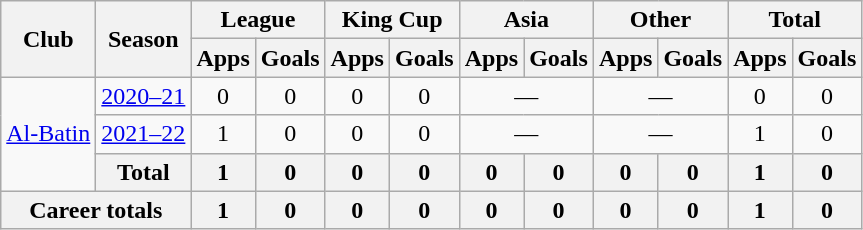<table class="wikitable" style="text-align: center">
<tr>
<th rowspan=2>Club</th>
<th rowspan=2>Season</th>
<th colspan=2>League</th>
<th colspan=2>King Cup</th>
<th colspan=2>Asia</th>
<th colspan=2>Other</th>
<th colspan=2>Total</th>
</tr>
<tr>
<th>Apps</th>
<th>Goals</th>
<th>Apps</th>
<th>Goals</th>
<th>Apps</th>
<th>Goals</th>
<th>Apps</th>
<th>Goals</th>
<th>Apps</th>
<th>Goals</th>
</tr>
<tr>
<td rowspan=3><a href='#'>Al-Batin</a></td>
<td><a href='#'>2020–21</a></td>
<td>0</td>
<td>0</td>
<td>0</td>
<td>0</td>
<td colspan=2>—</td>
<td colspan=2>—</td>
<td>0</td>
<td>0</td>
</tr>
<tr>
<td><a href='#'>2021–22</a></td>
<td>1</td>
<td>0</td>
<td>0</td>
<td>0</td>
<td colspan=2>—</td>
<td colspan=2>—</td>
<td>1</td>
<td>0</td>
</tr>
<tr>
<th>Total</th>
<th>1</th>
<th>0</th>
<th>0</th>
<th>0</th>
<th>0</th>
<th>0</th>
<th>0</th>
<th>0</th>
<th>1</th>
<th>0</th>
</tr>
<tr>
<th colspan=2>Career totals</th>
<th>1</th>
<th>0</th>
<th>0</th>
<th>0</th>
<th>0</th>
<th>0</th>
<th>0</th>
<th>0</th>
<th>1</th>
<th>0</th>
</tr>
</table>
